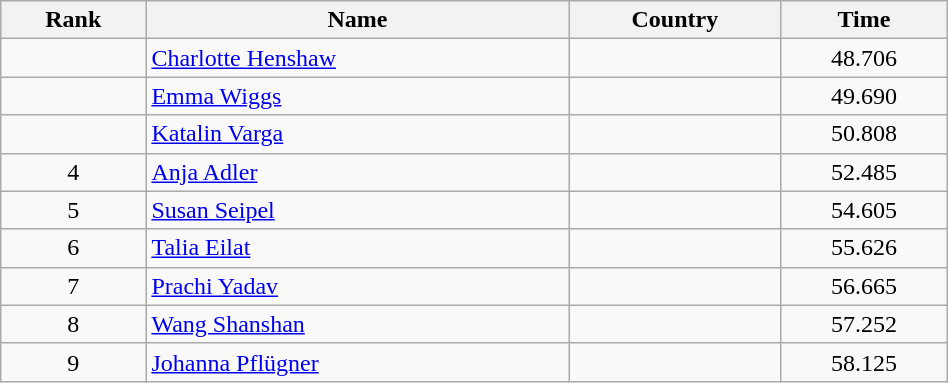<table class="wikitable" style="text-align:center;width: 50%">
<tr>
<th>Rank</th>
<th>Name</th>
<th>Country</th>
<th>Time</th>
</tr>
<tr>
<td></td>
<td align="left"><a href='#'>Charlotte Henshaw</a></td>
<td align="left"></td>
<td>48.706</td>
</tr>
<tr>
<td></td>
<td align="left"><a href='#'>Emma Wiggs</a></td>
<td align="left"></td>
<td>49.690</td>
</tr>
<tr>
<td></td>
<td align="left"><a href='#'>Katalin Varga</a></td>
<td align="left"></td>
<td>50.808</td>
</tr>
<tr>
<td>4</td>
<td align="left"><a href='#'>Anja Adler</a></td>
<td align="left"></td>
<td>52.485</td>
</tr>
<tr>
<td>5</td>
<td align="left"><a href='#'>Susan Seipel</a></td>
<td align="left"></td>
<td>54.605</td>
</tr>
<tr>
<td>6</td>
<td align="left"><a href='#'>Talia Eilat</a></td>
<td align="left"></td>
<td>55.626</td>
</tr>
<tr>
<td>7</td>
<td align="left"><a href='#'>Prachi Yadav</a></td>
<td align="left"></td>
<td>56.665</td>
</tr>
<tr>
<td>8</td>
<td align="left"><a href='#'>Wang Shanshan</a></td>
<td align="left"></td>
<td>57.252</td>
</tr>
<tr>
<td>9</td>
<td align="left"><a href='#'>Johanna Pflügner</a></td>
<td align="left"></td>
<td>58.125</td>
</tr>
</table>
